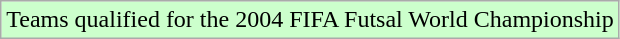<table class="wikitable" style="text-algin: left;">
<tr bgcolor=#ccffcc>
<td>Teams qualified for the 2004 FIFA Futsal World Championship</td>
</tr>
</table>
